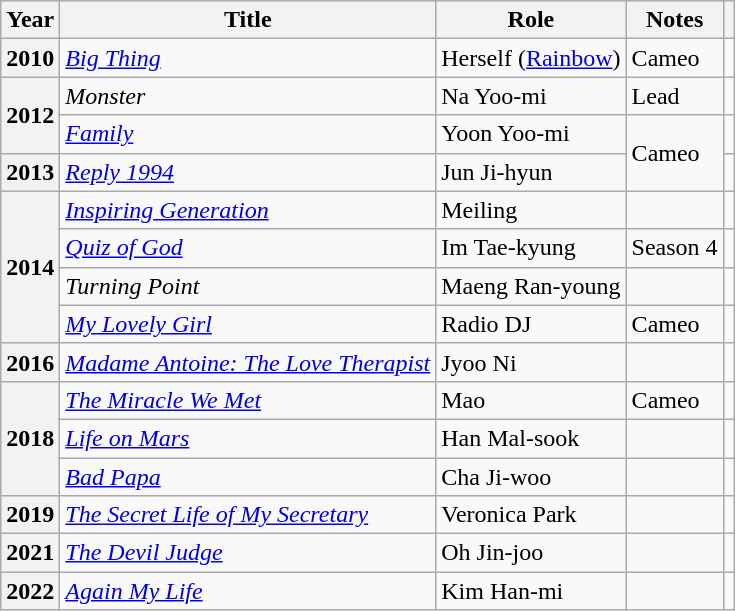<table class="wikitable plainrowheaders sortable">
<tr>
<th scope="col">Year</th>
<th scope="col">Title</th>
<th scope="col">Role</th>
<th scope="col">Notes</th>
<th scope="col" class="unsortable"></th>
</tr>
<tr>
<th scope="row">2010</th>
<td><em><a href='#'>Big Thing</a></em></td>
<td>Herself (<a href='#'>Rainbow</a>)</td>
<td>Cameo</td>
<td style="text-align:center"></td>
</tr>
<tr>
<th scope="row" rowspan="2">2012</th>
<td><em>Monster</em></td>
<td>Na Yoo-mi</td>
<td>Lead</td>
<td style="text-align:center"></td>
</tr>
<tr>
<td><em><a href='#'>Family</a></em></td>
<td>Yoon Yoo-mi</td>
<td rowspan="2">Cameo</td>
<td style="text-align:center"></td>
</tr>
<tr>
<th scope="row">2013</th>
<td><em><a href='#'>Reply 1994</a></em></td>
<td>Jun Ji-hyun</td>
<td style="text-align:center"></td>
</tr>
<tr>
<th scope="row" rowspan="4">2014</th>
<td><em><a href='#'>Inspiring Generation</a></em></td>
<td>Meiling</td>
<td></td>
<td style="text-align:center"></td>
</tr>
<tr>
<td><em><a href='#'>Quiz of God</a></em></td>
<td>Im Tae-kyung</td>
<td>Season 4</td>
<td style="text-align:center"></td>
</tr>
<tr>
<td><em>Turning Point</em></td>
<td>Maeng Ran-young</td>
<td></td>
<td style="text-align:center"></td>
</tr>
<tr>
<td><em><a href='#'>My Lovely Girl</a></em></td>
<td>Radio DJ</td>
<td>Cameo</td>
<td style="text-align:center"></td>
</tr>
<tr>
<th scope="row">2016</th>
<td><em><a href='#'>Madame Antoine: The Love Therapist</a></em></td>
<td>Jyoo Ni</td>
<td></td>
<td style="text-align:center"></td>
</tr>
<tr>
<th scope="row" rowspan="3">2018</th>
<td><em><a href='#'>The Miracle We Met</a></em></td>
<td>Mao</td>
<td>Cameo</td>
<td style="text-align:center"></td>
</tr>
<tr>
<td><a href='#'><em>Life on Mars</em></a></td>
<td>Han Mal-sook</td>
<td></td>
<td style="text-align:center"></td>
</tr>
<tr>
<td><em><a href='#'>Bad Papa</a></em></td>
<td>Cha Ji-woo</td>
<td></td>
<td style="text-align:center"></td>
</tr>
<tr>
<th scope="row">2019</th>
<td><em><a href='#'>The Secret Life of My Secretary</a></em></td>
<td>Veronica Park</td>
<td></td>
<td style="text-align:center"></td>
</tr>
<tr>
<th scope="row">2021</th>
<td><em><a href='#'>The Devil Judge</a></em></td>
<td>Oh Jin-joo</td>
<td></td>
<td style="text-align:center"></td>
</tr>
<tr>
<th scope="row">2022</th>
<td><em><a href='#'>Again My Life</a></em></td>
<td>Kim Han-mi</td>
<td></td>
<td style="text-align:center"></td>
</tr>
</table>
